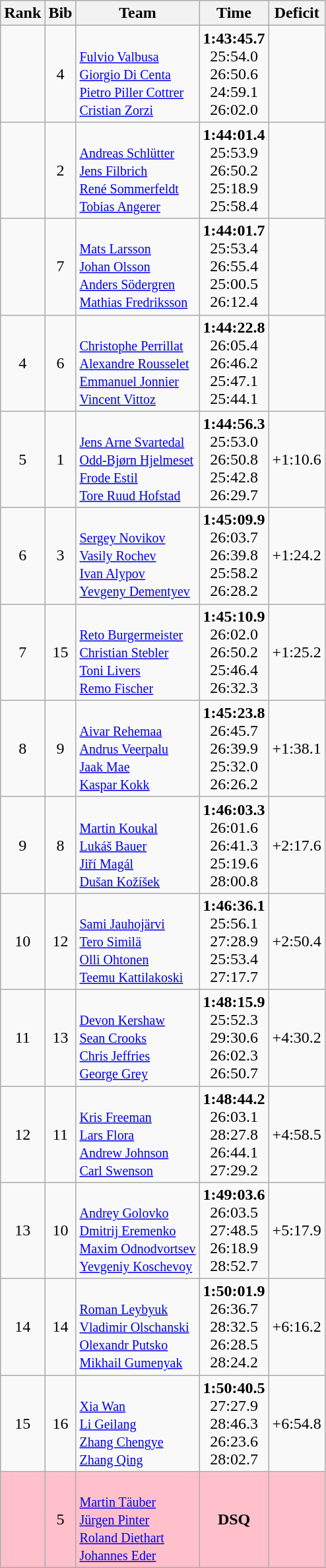<table class="wikitable sortable" style="text-align:center">
<tr>
<th>Rank</th>
<th>Bib</th>
<th>Team</th>
<th>Time</th>
<th>Deficit</th>
</tr>
<tr>
<td></td>
<td>4</td>
<td align=left><br><small><a href='#'>Fulvio Valbusa</a><br><a href='#'>Giorgio Di Centa</a><br><a href='#'>Pietro Piller Cottrer</a><br><a href='#'>Cristian Zorzi</a></small></td>
<td><strong>1:43:45.7</strong><br>25:54.0<br>26:50.6<br>24:59.1<br>26:02.0</td>
<td></td>
</tr>
<tr>
<td></td>
<td>2</td>
<td align=left><br><small><a href='#'>Andreas Schlütter</a><br><a href='#'>Jens Filbrich</a><br><a href='#'>René Sommerfeldt</a><br><a href='#'>Tobias Angerer</a> </small></td>
<td><strong>1:44:01.4</strong><br>25:53.9<br>26:50.2<br>25:18.9<br>25:58.4</td>
<td></td>
</tr>
<tr>
<td></td>
<td>7</td>
<td align=left><br><small><a href='#'>Mats Larsson</a><br><a href='#'>Johan Olsson</a><br><a href='#'>Anders Södergren</a><br><a href='#'>Mathias Fredriksson</a></small></td>
<td><strong>1:44:01.7</strong><br>25:53.4<br>26:55.4<br>25:00.5<br>26:12.4</td>
<td></td>
</tr>
<tr>
<td>4</td>
<td>6</td>
<td align=left><br><small><a href='#'>Christophe Perrillat</a><br><a href='#'>Alexandre Rousselet</a><br><a href='#'>Emmanuel Jonnier</a><br><a href='#'>Vincent Vittoz</a></small></td>
<td><strong>1:44:22.8</strong><br>26:05.4<br>26:46.2<br>25:47.1<br>25:44.1</td>
<td></td>
</tr>
<tr>
<td>5</td>
<td>1</td>
<td align=left><br><small><a href='#'>Jens Arne Svartedal</a><br><a href='#'>Odd-Bjørn Hjelmeset</a><br><a href='#'>Frode Estil</a><br><a href='#'>Tore Ruud Hofstad</a></small></td>
<td><strong>1:44:56.3</strong><br>25:53.0<br>26:50.8<br>25:42.8<br>26:29.7</td>
<td>+1:10.6</td>
</tr>
<tr>
<td>6</td>
<td>3</td>
<td align=left><br><small><a href='#'>Sergey Novikov</a><br><a href='#'>Vasily Rochev</a><br><a href='#'>Ivan Alypov</a><br><a href='#'>Yevgeny Dementyev</a></small></td>
<td><strong>1:45:09.9</strong><br>26:03.7<br>26:39.8<br>25:58.2<br>26:28.2</td>
<td>+1:24.2</td>
</tr>
<tr>
<td>7</td>
<td>15</td>
<td align=left><br><small><a href='#'>Reto Burgermeister</a><br><a href='#'>Christian Stebler</a><br><a href='#'>Toni Livers</a><br><a href='#'>Remo Fischer</a></small></td>
<td><strong>1:45:10.9</strong><br>26:02.0<br>26:50.2<br>25:46.4<br>26:32.3</td>
<td>+1:25.2</td>
</tr>
<tr>
<td>8</td>
<td>9</td>
<td align=left><br><small><a href='#'>Aivar Rehemaa</a><br><a href='#'>Andrus Veerpalu</a><br><a href='#'>Jaak Mae</a><br><a href='#'>Kaspar Kokk</a></small></td>
<td><strong>1:45:23.8</strong><br>26:45.7<br>26:39.9<br>25:32.0<br>26:26.2</td>
<td>+1:38.1</td>
</tr>
<tr>
<td>9</td>
<td>8</td>
<td align=left><br><small><a href='#'>Martin Koukal</a><br><a href='#'>Lukáš Bauer</a><br><a href='#'>Jiří Magál</a><br><a href='#'>Dušan Kožíšek</a></small></td>
<td><strong>1:46:03.3</strong><br>26:01.6<br>26:41.3<br>25:19.6<br>28:00.8</td>
<td>+2:17.6</td>
</tr>
<tr>
<td>10</td>
<td>12</td>
<td align=left><br><small><a href='#'>Sami Jauhojärvi</a><br><a href='#'>Tero Similä</a><br><a href='#'>Olli Ohtonen</a><br><a href='#'>Teemu Kattilakoski</a></small></td>
<td><strong>1:46:36.1</strong><br>25:56.1<br>27:28.9<br>25:53.4<br>27:17.7</td>
<td>+2:50.4</td>
</tr>
<tr>
<td>11</td>
<td>13</td>
<td align=left><br><small><a href='#'>Devon Kershaw</a><br><a href='#'>Sean Crooks</a><br><a href='#'>Chris Jeffries</a><br><a href='#'>George Grey</a></small></td>
<td><strong>1:48:15.9</strong><br>25:52.3<br>29:30.6<br>26:02.3<br>26:50.7</td>
<td>+4:30.2</td>
</tr>
<tr>
<td>12</td>
<td>11</td>
<td align=left><br><small><a href='#'>Kris Freeman</a><br><a href='#'>Lars Flora</a><br><a href='#'>Andrew Johnson</a><br><a href='#'>Carl Swenson</a></small></td>
<td><strong>1:48:44.2</strong><br>26:03.1<br>28:27.8<br>26:44.1<br>27:29.2</td>
<td>+4:58.5</td>
</tr>
<tr>
<td>13</td>
<td>10</td>
<td align=left><br><small><a href='#'>Andrey Golovko</a><br><a href='#'>Dmitrij Eremenko</a><br><a href='#'>Maxim Odnodvortsev</a><br><a href='#'>Yevgeniy Koschevoy</a></small></td>
<td><strong>1:49:03.6</strong><br>26:03.5<br>27:48.5<br>26:18.9<br>28:52.7</td>
<td>+5:17.9</td>
</tr>
<tr>
<td>14</td>
<td>14</td>
<td align=left><br><small><a href='#'>Roman Leybyuk</a><br><a href='#'>Vladimir Olschanski</a><br><a href='#'>Olexandr Putsko</a><br><a href='#'>Mikhail Gumenyak</a></small></td>
<td><strong>1:50:01.9</strong><br>26:36.7<br>28:32.5<br>26:28.5<br>28:24.2</td>
<td>+6:16.2</td>
</tr>
<tr>
<td>15</td>
<td>16</td>
<td align=left><br><small><a href='#'>Xia Wan</a><br><a href='#'>Li Geilang</a><br><a href='#'>Zhang Chengye</a><br><a href='#'>Zhang Qing</a></small></td>
<td><strong>1:50:40.5</strong><br>27:27.9<br>28:46.3<br>26:23.6<br>28:02.7</td>
<td>+6:54.8</td>
</tr>
<tr bgcolor="pink">
<td></td>
<td>5</td>
<td align=left><br><small><a href='#'>Martin Täuber</a><br><a href='#'>Jürgen Pinter</a><br><a href='#'>Roland Diethart</a><br><a href='#'>Johannes Eder</a></small></td>
<td><strong>DSQ</strong></td>
<td></td>
</tr>
</table>
